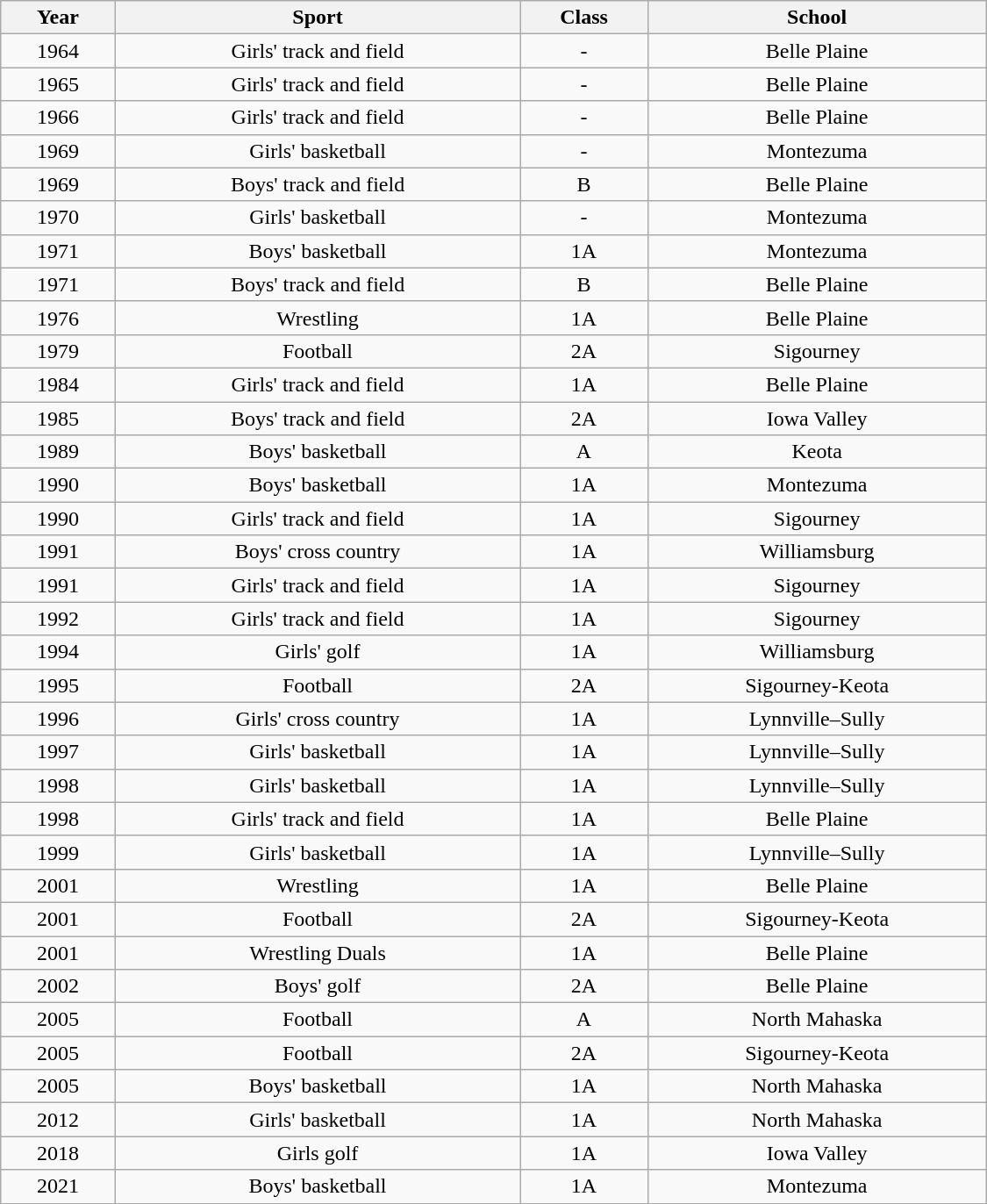<table class="wikitable" style="text-align: center; width: 750px; height: 200px;">
<tr>
<th>Year</th>
<th>Sport</th>
<th>Class</th>
<th>School</th>
</tr>
<tr>
<td>1964</td>
<td>Girls' track and field</td>
<td>-</td>
<td>Belle Plaine</td>
</tr>
<tr>
<td>1965</td>
<td>Girls' track and field</td>
<td>-</td>
<td>Belle Plaine</td>
</tr>
<tr>
<td>1966</td>
<td>Girls' track and field</td>
<td>-</td>
<td>Belle Plaine</td>
</tr>
<tr>
<td>1969</td>
<td>Girls' basketball</td>
<td>-</td>
<td>Montezuma</td>
</tr>
<tr>
<td>1969</td>
<td>Boys' track and field</td>
<td>B</td>
<td>Belle Plaine</td>
</tr>
<tr>
<td>1970</td>
<td>Girls' basketball</td>
<td>-</td>
<td>Montezuma</td>
</tr>
<tr>
<td>1971</td>
<td>Boys' basketball</td>
<td>1A</td>
<td>Montezuma</td>
</tr>
<tr>
<td>1971</td>
<td>Boys' track and field</td>
<td>B</td>
<td>Belle Plaine</td>
</tr>
<tr>
<td>1976</td>
<td>Wrestling</td>
<td>1A</td>
<td>Belle Plaine</td>
</tr>
<tr>
<td>1979</td>
<td>Football</td>
<td>2A</td>
<td>Sigourney</td>
</tr>
<tr>
<td>1984</td>
<td>Girls' track and field</td>
<td>1A</td>
<td>Belle Plaine</td>
</tr>
<tr>
<td>1985</td>
<td>Boys' track and field</td>
<td>2A</td>
<td>Iowa Valley</td>
</tr>
<tr>
<td>1989</td>
<td>Boys' basketball</td>
<td>A</td>
<td>Keota</td>
</tr>
<tr>
<td>1990</td>
<td>Boys' basketball</td>
<td>1A</td>
<td>Montezuma</td>
</tr>
<tr>
<td>1990</td>
<td>Girls' track and field</td>
<td>1A</td>
<td>Sigourney</td>
</tr>
<tr>
<td>1991</td>
<td>Boys' cross country</td>
<td>1A</td>
<td>Williamsburg</td>
</tr>
<tr>
<td>1991</td>
<td>Girls' track and field</td>
<td>1A</td>
<td>Sigourney</td>
</tr>
<tr>
<td>1992</td>
<td>Girls' track and field</td>
<td>1A</td>
<td>Sigourney</td>
</tr>
<tr>
<td>1994</td>
<td>Girls' golf</td>
<td>1A</td>
<td>Williamsburg</td>
</tr>
<tr>
<td>1995</td>
<td>Football</td>
<td>2A</td>
<td>Sigourney-Keota</td>
</tr>
<tr>
<td>1996</td>
<td>Girls' cross country</td>
<td>1A</td>
<td>Lynnville–Sully</td>
</tr>
<tr>
<td>1997</td>
<td>Girls' basketball</td>
<td>1A</td>
<td>Lynnville–Sully</td>
</tr>
<tr>
<td>1998</td>
<td>Girls' basketball</td>
<td>1A</td>
<td>Lynnville–Sully</td>
</tr>
<tr>
<td>1998</td>
<td>Girls' track and field</td>
<td>1A</td>
<td>Belle Plaine</td>
</tr>
<tr>
<td>1999</td>
<td>Girls' basketball</td>
<td>1A</td>
<td>Lynnville–Sully</td>
</tr>
<tr>
<td>2001</td>
<td>Wrestling</td>
<td>1A</td>
<td>Belle Plaine</td>
</tr>
<tr>
<td>2001</td>
<td>Football</td>
<td>2A</td>
<td>Sigourney-Keota</td>
</tr>
<tr>
<td>2001</td>
<td>Wrestling Duals</td>
<td>1A</td>
<td>Belle Plaine</td>
</tr>
<tr>
<td>2002</td>
<td>Boys' golf</td>
<td>2A</td>
<td>Belle Plaine</td>
</tr>
<tr>
<td>2005</td>
<td>Football</td>
<td>A</td>
<td>North Mahaska</td>
</tr>
<tr>
<td>2005</td>
<td>Football</td>
<td>2A</td>
<td>Sigourney-Keota</td>
</tr>
<tr>
<td>2005</td>
<td>Boys' basketball</td>
<td>1A</td>
<td>North Mahaska</td>
</tr>
<tr>
<td>2012</td>
<td>Girls' basketball</td>
<td>1A</td>
<td>North Mahaska</td>
</tr>
<tr>
<td>2018</td>
<td>Girls golf</td>
<td>1A</td>
<td>Iowa Valley</td>
</tr>
<tr>
<td>2021</td>
<td>Boys' basketball</td>
<td>1A</td>
<td>Montezuma</td>
</tr>
</table>
